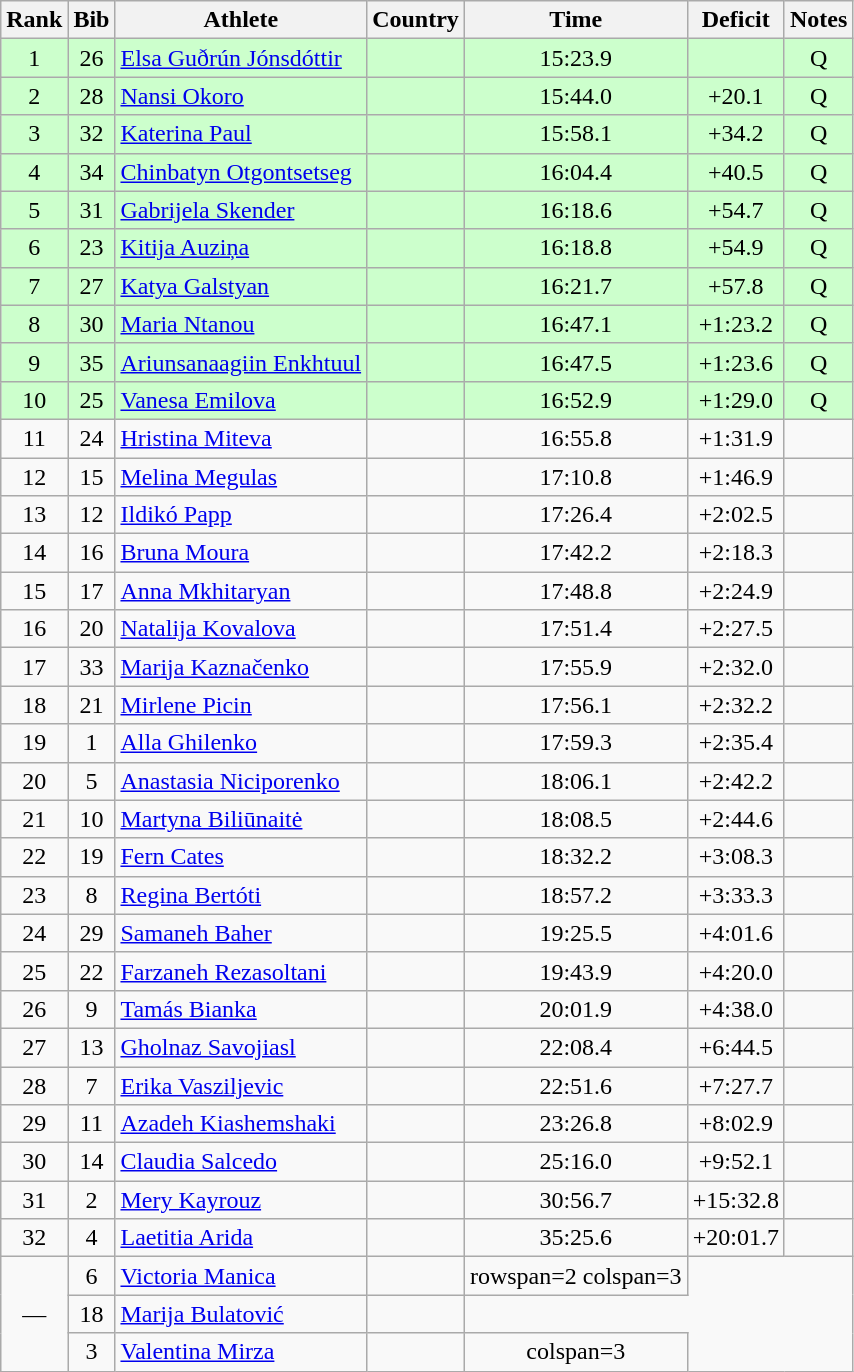<table class="wikitable sortable" style="text-align:center">
<tr>
<th>Rank</th>
<th>Bib</th>
<th>Athlete</th>
<th>Country</th>
<th>Time</th>
<th>Deficit</th>
<th>Notes</th>
</tr>
<tr bgcolor=ccffcc>
<td>1</td>
<td>26</td>
<td align=left><a href='#'>Elsa Guðrún Jónsdóttir</a></td>
<td align=left></td>
<td>15:23.9</td>
<td></td>
<td>Q</td>
</tr>
<tr bgcolor=ccffcc>
<td>2</td>
<td>28</td>
<td align=left><a href='#'>Nansi Okoro</a></td>
<td align=left></td>
<td>15:44.0</td>
<td>+20.1</td>
<td>Q</td>
</tr>
<tr bgcolor=ccffcc>
<td>3</td>
<td>32</td>
<td align=left><a href='#'>Katerina Paul</a></td>
<td align=left></td>
<td>15:58.1</td>
<td>+34.2</td>
<td>Q</td>
</tr>
<tr bgcolor=ccffcc>
<td>4</td>
<td>34</td>
<td align=left><a href='#'>Chinbatyn Otgontsetseg</a></td>
<td align=left></td>
<td>16:04.4</td>
<td>+40.5</td>
<td>Q</td>
</tr>
<tr bgcolor=ccffcc>
<td>5</td>
<td>31</td>
<td align=left><a href='#'>Gabrijela Skender</a></td>
<td align=left></td>
<td>16:18.6</td>
<td>+54.7</td>
<td>Q</td>
</tr>
<tr bgcolor=ccffcc>
<td>6</td>
<td>23</td>
<td align=left><a href='#'>Kitija Auziņa</a></td>
<td align=left></td>
<td>16:18.8</td>
<td>+54.9</td>
<td>Q</td>
</tr>
<tr bgcolor=ccffcc>
<td>7</td>
<td>27</td>
<td align=left><a href='#'>Katya Galstyan</a></td>
<td align=left></td>
<td>16:21.7</td>
<td>+57.8</td>
<td>Q</td>
</tr>
<tr bgcolor=ccffcc>
<td>8</td>
<td>30</td>
<td align=left><a href='#'>Maria Ntanou</a></td>
<td align=left></td>
<td>16:47.1</td>
<td>+1:23.2</td>
<td>Q</td>
</tr>
<tr bgcolor=ccffcc>
<td>9</td>
<td>35</td>
<td align=left><a href='#'>Ariunsanaagiin Enkhtuul</a></td>
<td align=left></td>
<td>16:47.5</td>
<td>+1:23.6</td>
<td>Q</td>
</tr>
<tr bgcolor=ccffcc>
<td>10</td>
<td>25</td>
<td align=left><a href='#'>Vanesa Emilova</a></td>
<td align=left></td>
<td>16:52.9</td>
<td>+1:29.0</td>
<td>Q</td>
</tr>
<tr>
<td>11</td>
<td>24</td>
<td align=left><a href='#'>Hristina Miteva</a></td>
<td align=left></td>
<td>16:55.8</td>
<td>+1:31.9</td>
<td></td>
</tr>
<tr>
<td>12</td>
<td>15</td>
<td align=left><a href='#'>Melina Megulas</a></td>
<td align=left></td>
<td>17:10.8</td>
<td>+1:46.9</td>
<td></td>
</tr>
<tr>
<td>13</td>
<td>12</td>
<td align=left><a href='#'>Ildikó Papp</a></td>
<td align=left></td>
<td>17:26.4</td>
<td>+2:02.5</td>
<td></td>
</tr>
<tr>
<td>14</td>
<td>16</td>
<td align=left><a href='#'>Bruna Moura</a></td>
<td align=left></td>
<td>17:42.2</td>
<td>+2:18.3</td>
<td></td>
</tr>
<tr>
<td>15</td>
<td>17</td>
<td align=left><a href='#'>Anna Mkhitaryan</a></td>
<td align=left></td>
<td>17:48.8</td>
<td>+2:24.9</td>
<td></td>
</tr>
<tr>
<td>16</td>
<td>20</td>
<td align=left><a href='#'>Natalija Kovalova</a></td>
<td align=left></td>
<td>17:51.4</td>
<td>+2:27.5</td>
<td></td>
</tr>
<tr>
<td>17</td>
<td>33</td>
<td align=left><a href='#'>Marija Kaznačenko</a></td>
<td align=left></td>
<td>17:55.9</td>
<td>+2:32.0</td>
<td></td>
</tr>
<tr>
<td>18</td>
<td>21</td>
<td align=left><a href='#'>Mirlene Picin</a></td>
<td align=left></td>
<td>17:56.1</td>
<td>+2:32.2</td>
<td></td>
</tr>
<tr>
<td>19</td>
<td>1</td>
<td align=left><a href='#'>Alla Ghilenko</a></td>
<td align=left></td>
<td>17:59.3</td>
<td>+2:35.4</td>
<td></td>
</tr>
<tr>
<td>20</td>
<td>5</td>
<td align=left><a href='#'>Anastasia Niciporenko</a></td>
<td align=left></td>
<td>18:06.1</td>
<td>+2:42.2</td>
<td></td>
</tr>
<tr>
<td>21</td>
<td>10</td>
<td align=left><a href='#'>Martyna Biliūnaitė</a></td>
<td align=left></td>
<td>18:08.5</td>
<td>+2:44.6</td>
<td></td>
</tr>
<tr>
<td>22</td>
<td>19</td>
<td align=left><a href='#'>Fern Cates</a></td>
<td align=left></td>
<td>18:32.2</td>
<td>+3:08.3</td>
<td></td>
</tr>
<tr>
<td>23</td>
<td>8</td>
<td align=left><a href='#'>Regina Bertóti</a></td>
<td align=left></td>
<td>18:57.2</td>
<td>+3:33.3</td>
<td></td>
</tr>
<tr>
<td>24</td>
<td>29</td>
<td align=left><a href='#'>Samaneh Baher</a></td>
<td align=left></td>
<td>19:25.5</td>
<td>+4:01.6</td>
<td></td>
</tr>
<tr>
<td>25</td>
<td>22</td>
<td align=left><a href='#'>Farzaneh Rezasoltani</a></td>
<td align=left></td>
<td>19:43.9</td>
<td>+4:20.0</td>
<td></td>
</tr>
<tr>
<td>26</td>
<td>9</td>
<td align=left><a href='#'>Tamás Bianka</a></td>
<td align=left></td>
<td>20:01.9</td>
<td>+4:38.0</td>
<td></td>
</tr>
<tr>
<td>27</td>
<td>13</td>
<td align=left><a href='#'>Gholnaz Savojiasl</a></td>
<td align=left></td>
<td>22:08.4</td>
<td>+6:44.5</td>
<td></td>
</tr>
<tr>
<td>28</td>
<td>7</td>
<td align=left><a href='#'>Erika Vasziljevic</a></td>
<td align=left></td>
<td>22:51.6</td>
<td>+7:27.7</td>
<td></td>
</tr>
<tr>
<td>29</td>
<td>11</td>
<td align=left><a href='#'>Azadeh Kiashemshaki</a></td>
<td align=left></td>
<td>23:26.8</td>
<td>+8:02.9</td>
<td></td>
</tr>
<tr>
<td>30</td>
<td>14</td>
<td align=left><a href='#'>Claudia Salcedo</a></td>
<td align=left></td>
<td>25:16.0</td>
<td>+9:52.1</td>
<td></td>
</tr>
<tr>
<td>31</td>
<td>2</td>
<td align=left><a href='#'>Mery Kayrouz</a></td>
<td align=left></td>
<td>30:56.7</td>
<td>+15:32.8</td>
<td></td>
</tr>
<tr>
<td>32</td>
<td>4</td>
<td align=left><a href='#'>Laetitia Arida</a></td>
<td align=left></td>
<td>35:25.6</td>
<td>+20:01.7</td>
<td></td>
</tr>
<tr>
<td rowspan=3>—</td>
<td>6</td>
<td align=left><a href='#'>Victoria Manica</a></td>
<td align=left></td>
<td>rowspan=2 colspan=3 </td>
</tr>
<tr>
<td>18</td>
<td align=left><a href='#'>Marija Bulatović</a></td>
<td align=left></td>
</tr>
<tr>
<td>3</td>
<td align=left><a href='#'>Valentina Mirza</a></td>
<td align=left></td>
<td>colspan=3 </td>
</tr>
</table>
